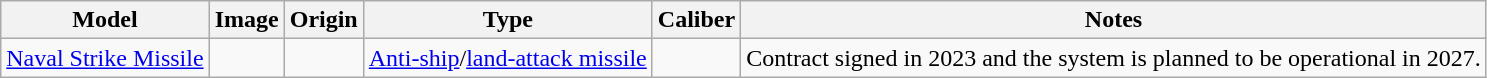<table class="wikitable">
<tr>
<th>Model</th>
<th>Image</th>
<th>Origin</th>
<th>Type</th>
<th>Caliber</th>
<th>Notes</th>
</tr>
<tr>
<td><a href='#'>Naval Strike Missile</a></td>
<td></td>
<td><small></small></td>
<td><a href='#'>Anti-ship</a>/<a href='#'>land-attack missile</a></td>
<td></td>
<td>Contract signed in 2023 and the system is planned to be operational in 2027.</td>
</tr>
</table>
